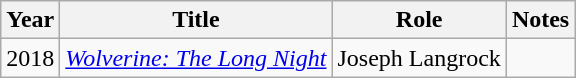<table class="wikitable sortable">
<tr>
<th>Year</th>
<th>Title</th>
<th>Role</th>
<th class="unsortable">Notes</th>
</tr>
<tr>
<td>2018</td>
<td><em><a href='#'>Wolverine: The Long Night</a></em></td>
<td>Joseph Langrock</td>
<td></td>
</tr>
</table>
